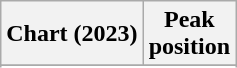<table class="wikitable sortable plainrowheaders" style="text-align:center;">
<tr>
<th scope="col">Chart (2023)</th>
<th scope="col">Peak<br>position</th>
</tr>
<tr>
</tr>
<tr>
</tr>
</table>
